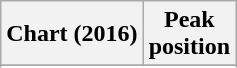<table class="wikitable sortable plainrowheaders" style="text-align:center">
<tr>
<th>Chart (2016)</th>
<th>Peak<br>position</th>
</tr>
<tr>
</tr>
<tr>
</tr>
</table>
